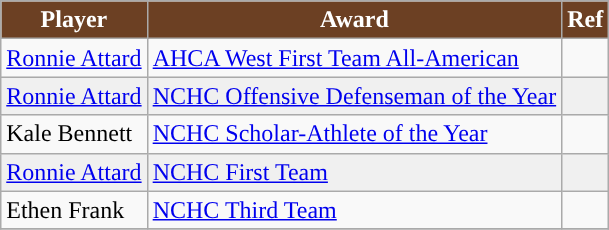<table class="wikitable">
<tr>
<th style="color:white; background:#6C4023; ">Player</th>
<th style="color:white; background:#6C4023; ">Award</th>
<th style="color:white; background:#6C4023; ">Ref</th>
</tr>
<tr>
<td><a href='#'>Ronnie Attard</a></td>
<td><a href='#'>AHCA West First Team All-American</a></td>
<td></td>
</tr>
<tr bgcolor=f0f0f0>
<td><a href='#'>Ronnie Attard</a></td>
<td><a href='#'>NCHC Offensive Defenseman of the Year</a></td>
<td></td>
</tr>
<tr>
<td>Kale Bennett</td>
<td><a href='#'>NCHC Scholar-Athlete of the Year</a></td>
<td></td>
</tr>
<tr bgcolor=f0f0f0>
<td><a href='#'>Ronnie Attard</a></td>
<td><a href='#'>NCHC First Team</a></td>
<td></td>
</tr>
<tr>
<td>Ethen Frank</td>
<td><a href='#'>NCHC Third Team</a></td>
<td></td>
</tr>
<tr>
</tr>
</table>
